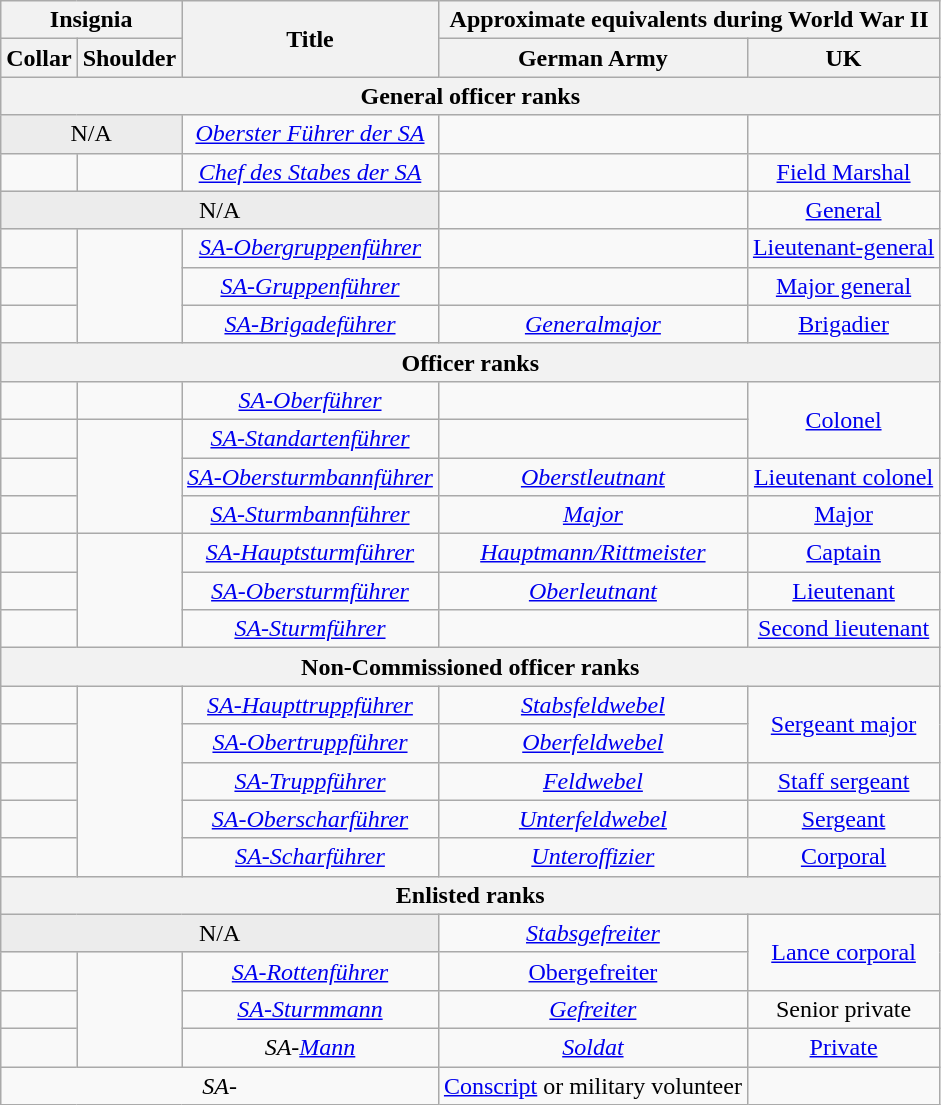<table class="wikitable">
<tr>
<th colspan=2>Insignia</th>
<th rowspan=2>Title<br></th>
<th colspan=2>Approximate equivalents during World War II</th>
</tr>
<tr>
<th>Collar</th>
<th>Shoulder</th>
<th>German Army</th>
<th>UK</th>
</tr>
<tr>
<th colspan=5>General officer ranks</th>
</tr>
<tr style="text-align:center;">
<td style="background: #ececec;" colspan=2>N/A</td>
<td><em><a href='#'>Oberster Führer der SA</a></em><br></td>
<td style="text-align:center;" colspan=1></td>
<td></td>
</tr>
<tr style="text-align:center;">
<td></td>
<td></td>
<td><em><a href='#'>Chef des Stabes der SA</a></em><br></td>
<td></td>
<td><a href='#'>Field Marshal</a></td>
</tr>
<tr style="text-align:center;">
<td style="background: #ececec;" colspan=3>N/A</td>
<td></td>
<td><a href='#'>General</a></td>
</tr>
<tr style="text-align:center;">
<td></td>
<td rowspan=3></td>
<td><em><a href='#'>SA-Obergruppenführer</a></em><br></td>
<td></td>
<td><a href='#'>Lieutenant-general</a></td>
</tr>
<tr style="text-align:center;">
<td></td>
<td><em><a href='#'>SA-Gruppenführer</a></em><br></td>
<td></td>
<td><a href='#'>Major general</a></td>
</tr>
<tr style="text-align:center;">
<td></td>
<td><em><a href='#'>SA-Brigadeführer</a></em><br></td>
<td><em><a href='#'>Generalmajor</a></em></td>
<td><a href='#'>Brigadier</a></td>
</tr>
<tr>
<th colspan=5>Officer ranks</th>
</tr>
<tr style="text-align:center;">
<td></td>
<td></td>
<td><em><a href='#'>SA-Oberführer</a></em><br></td>
<td></td>
<td rowspan=2><a href='#'>Colonel</a></td>
</tr>
<tr style="text-align:center;">
<td></td>
<td rowspan=3></td>
<td><em><a href='#'>SA-Standartenführer</a></em><br></td>
<td></td>
</tr>
<tr style="text-align:center;">
<td></td>
<td><em><a href='#'>SA-Obersturmbannführer</a></em><br></td>
<td><em><a href='#'>Oberstleutnant</a></em></td>
<td><a href='#'>Lieutenant colonel</a></td>
</tr>
<tr style="text-align:center;">
<td></td>
<td><em><a href='#'>SA-Sturmbannführer</a></em><br></td>
<td><a href='#'><em>Major</em></a></td>
<td><a href='#'>Major</a></td>
</tr>
<tr style="text-align:center;">
<td></td>
<td rowspan=3></td>
<td><em><a href='#'>SA-Hauptsturmführer</a></em><br></td>
<td><em><a href='#'>Hauptmann/Rittmeister</a></em></td>
<td><a href='#'>Captain</a></td>
</tr>
<tr style="text-align:center;">
<td></td>
<td><em><a href='#'>SA-Obersturmführer</a></em><br></td>
<td><em><a href='#'>Oberleutnant</a></em></td>
<td><a href='#'>Lieutenant</a></td>
</tr>
<tr style="text-align:center;">
<td></td>
<td><em><a href='#'>SA-Sturmführer</a></em><br></td>
<td></td>
<td><a href='#'>Second lieutenant</a></td>
</tr>
<tr>
<th colspan=5>Non-Commissioned officer ranks</th>
</tr>
<tr style="text-align:center;">
<td></td>
<td rowspan=5></td>
<td><em><a href='#'>SA-Haupttruppführer</a></em><br></td>
<td><em><a href='#'>Stabsfeldwebel</a></em></td>
<td rowspan=2><a href='#'>Sergeant major</a></td>
</tr>
<tr style="text-align:center;">
<td></td>
<td><em><a href='#'>SA-Obertruppführer</a></em><br></td>
<td><em><a href='#'>Oberfeldwebel</a></em></td>
</tr>
<tr style="text-align:center;">
<td></td>
<td><em><a href='#'>SA-Truppführer</a></em><br></td>
<td><em><a href='#'>Feldwebel</a></em></td>
<td><a href='#'>Staff sergeant</a></td>
</tr>
<tr style="text-align:center;">
<td></td>
<td><em><a href='#'>SA-Oberscharführer</a></em><br></td>
<td><em><a href='#'>Unterfeldwebel</a></em></td>
<td><a href='#'>Sergeant</a></td>
</tr>
<tr style="text-align:center;">
<td></td>
<td><em><a href='#'>SA-Scharführer</a></em><br></td>
<td><em><a href='#'>Unteroffizier</a></em></td>
<td><a href='#'>Corporal</a></td>
</tr>
<tr OR3-1>
<th colspan=5>Enlisted ranks</th>
</tr>
<tr style="text-align:center;">
<td style="background: #ececec;" colspan=3>N/A</td>
<td><em><a href='#'>Stabsgefreiter</a></em></td>
<td rowspan=2><a href='#'>Lance corporal</a></td>
</tr>
<tr style="text-align:center;">
<td></td>
<td rowspan=3></td>
<td><em><a href='#'>SA-Rottenführer</a></em><br></td>
<td><a href='#'>Obergefreiter</a></td>
</tr>
<tr style="text-align:center;">
<td></td>
<td><em><a href='#'>SA-Sturmmann</a></em><br></td>
<td><em><a href='#'>Gefreiter</a></em></td>
<td>Senior private</td>
</tr>
<tr style="text-align:center;">
<td></td>
<td><em>SA-<a href='#'>Mann</a></em><br></td>
<td><em><a href='#'>Soldat</a></em></td>
<td><a href='#'>Private</a></td>
</tr>
<tr>
<td colspan=3 align="center"><em>SA-</em><br></td>
<td><a href='#'>Conscript</a> or military volunteer</td>
<td></td>
</tr>
</table>
